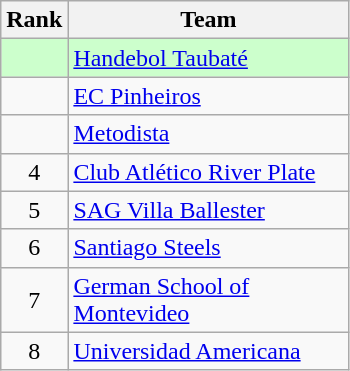<table class=wikitable style="text-align:center;">
<tr>
<th>Rank</th>
<th width=180>Team</th>
</tr>
<tr bgcolor=#CCFFCC>
<td></td>
<td align=left> <a href='#'>Handebol Taubaté</a></td>
</tr>
<tr>
<td></td>
<td align=left> <a href='#'>EC Pinheiros</a></td>
</tr>
<tr>
<td></td>
<td align=left> <a href='#'>Metodista</a></td>
</tr>
<tr>
<td>4</td>
<td align=left> <a href='#'>Club Atlético River Plate</a></td>
</tr>
<tr>
<td>5</td>
<td align=left> <a href='#'>SAG Villa Ballester</a></td>
</tr>
<tr>
<td>6</td>
<td align=left> <a href='#'>Santiago Steels</a></td>
</tr>
<tr>
<td>7</td>
<td align=left> <a href='#'>German School of Montevideo</a></td>
</tr>
<tr>
<td>8</td>
<td align=left> <a href='#'>Universidad Americana</a></td>
</tr>
</table>
